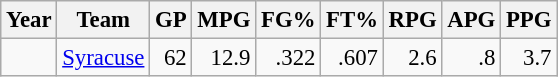<table class="wikitable sortable" style="font-size:95%; text-align:right;">
<tr>
<th>Year</th>
<th>Team</th>
<th>GP</th>
<th>MPG</th>
<th>FG%</th>
<th>FT%</th>
<th>RPG</th>
<th>APG</th>
<th>PPG</th>
</tr>
<tr>
<td style="text-align:left;"></td>
<td style="text-align:left;"><a href='#'>Syracuse</a></td>
<td>62</td>
<td>12.9</td>
<td>.322</td>
<td>.607</td>
<td>2.6</td>
<td>.8</td>
<td>3.7</td>
</tr>
</table>
